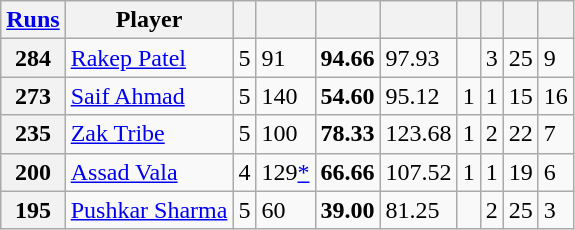<table class="wikitable sortable">
<tr>
<th scope=col><a href='#'>Runs</a></th>
<th scope=col>Player</th>
<th scope=col><a href='#'></a></th>
<th scope=col></th>
<th scope=col><a href='#'></a></th>
<th scope=col><a href='#'></a></th>
<th scope=col><a href='#'></a></th>
<th scope=col></th>
<th scope=col><a href='#'></a></th>
<th scope=col><a href='#'></a></th>
</tr>
<tr>
<th scope=row>284</th>
<td> <a href='#'>Rakep Patel</a></td>
<td>5</td>
<td>91</td>
<td align=center><strong>94.66</strong></td>
<td>97.93</td>
<td></td>
<td>3</td>
<td>25</td>
<td>9</td>
</tr>
<tr>
<th scope=row>273</th>
<td> <a href='#'>Saif Ahmad</a></td>
<td>5</td>
<td>140</td>
<td><strong>54.60</strong></td>
<td>95.12</td>
<td>1</td>
<td>1</td>
<td>15</td>
<td>16</td>
</tr>
<tr>
<th scope=row>235</th>
<td> <a href='#'>Zak Tribe</a></td>
<td>5</td>
<td>100</td>
<td><strong>78.33</strong></td>
<td>123.68</td>
<td>1</td>
<td>2</td>
<td>22</td>
<td>7</td>
</tr>
<tr>
<th scope=row>200</th>
<td> <a href='#'>Assad Vala</a></td>
<td>4</td>
<td>129<a href='#'>*</a></td>
<td><strong>66.66</strong></td>
<td>107.52</td>
<td>1</td>
<td>1</td>
<td>19</td>
<td>6</td>
</tr>
<tr>
<th scope=row>195</th>
<td> <a href='#'>Pushkar Sharma</a></td>
<td>5</td>
<td>60</td>
<td><strong>39.00</strong></td>
<td>81.25</td>
<td></td>
<td>2</td>
<td>25</td>
<td>3</td>
</tr>
</table>
